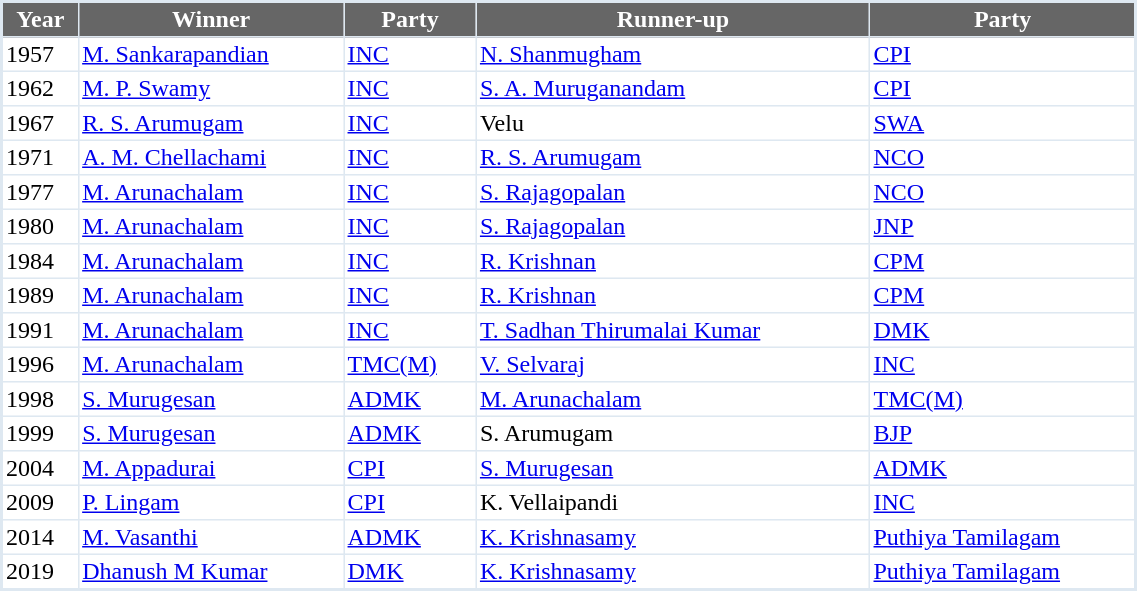<table width="60%" cellpadding="2" cellspacing="0" border="1" style="border-collapse: collapse; border: 2px #DEE8F1 solid; font-size: x-big; font-family: verdana">
<tr>
<th style="background-color:#666666; color:white">Year</th>
<th style="background-color:#666666; color:white">Winner</th>
<th style="background-color:#666666; color:white">Party</th>
<th style="background-color:#666666; color:white">Runner-up</th>
<th style="background-color:#666666; color:white">Party</th>
</tr>
<tr --->
<td>1957</td>
<td><a href='#'>M. Sankarapandian</a></td>
<td><a href='#'>INC</a></td>
<td><a href='#'>N. Shanmugham</a></td>
<td><a href='#'>CPI</a></td>
</tr>
<tr --->
<td>1962</td>
<td><a href='#'>M. P. Swamy</a></td>
<td><a href='#'>INC</a></td>
<td><a href='#'>S. A. Muruganandam</a></td>
<td><a href='#'>CPI</a></td>
</tr>
<tr --->
<td>1967</td>
<td><a href='#'>R. S. Arumugam</a></td>
<td><a href='#'>INC</a></td>
<td>Velu</td>
<td><a href='#'>SWA</a></td>
</tr>
<tr --->
<td>1971</td>
<td><a href='#'>A. M. Chellachami</a></td>
<td><a href='#'>INC</a></td>
<td><a href='#'>R. S. Arumugam</a></td>
<td><a href='#'>NCO</a></td>
</tr>
<tr --->
<td>1977</td>
<td><a href='#'>M. Arunachalam</a></td>
<td><a href='#'>INC</a></td>
<td><a href='#'>S. Rajagopalan</a></td>
<td><a href='#'>NCO</a></td>
</tr>
<tr --->
<td>1980</td>
<td><a href='#'>M. Arunachalam</a></td>
<td><a href='#'>INC</a></td>
<td><a href='#'>S. Rajagopalan</a></td>
<td><a href='#'>JNP</a></td>
</tr>
<tr --->
<td>1984</td>
<td><a href='#'>M. Arunachalam</a></td>
<td><a href='#'>INC</a></td>
<td><a href='#'>R. Krishnan</a></td>
<td><a href='#'>CPM</a></td>
</tr>
<tr --->
<td>1989</td>
<td><a href='#'>M. Arunachalam</a></td>
<td><a href='#'>INC</a></td>
<td><a href='#'>R. Krishnan</a></td>
<td><a href='#'>CPM</a></td>
</tr>
<tr --->
<td>1991</td>
<td><a href='#'>M. Arunachalam</a></td>
<td><a href='#'>INC</a></td>
<td><a href='#'>T. Sadhan Thirumalai Kumar</a></td>
<td><a href='#'>DMK</a></td>
</tr>
<tr --->
<td>1996</td>
<td><a href='#'>M. Arunachalam</a></td>
<td><a href='#'>TMC(M)</a></td>
<td><a href='#'>V. Selvaraj</a></td>
<td><a href='#'>INC</a></td>
</tr>
<tr --->
<td>1998</td>
<td><a href='#'>S. Murugesan</a></td>
<td><a href='#'>ADMK</a></td>
<td><a href='#'>M. Arunachalam</a></td>
<td><a href='#'>TMC(M)</a></td>
</tr>
<tr --->
<td>1999</td>
<td><a href='#'>S. Murugesan</a></td>
<td><a href='#'>ADMK</a></td>
<td>S. Arumugam</td>
<td><a href='#'>BJP</a></td>
</tr>
<tr --->
<td>2004</td>
<td><a href='#'>M. Appadurai</a></td>
<td><a href='#'>CPI</a></td>
<td><a href='#'>S. Murugesan</a></td>
<td><a href='#'>ADMK</a></td>
</tr>
<tr --->
<td>2009</td>
<td><a href='#'>P. Lingam</a></td>
<td><a href='#'>CPI</a></td>
<td>K. Vellaipandi</td>
<td><a href='#'>INC</a></td>
</tr>
<tr --->
<td>2014</td>
<td><a href='#'>M. Vasanthi</a></td>
<td><a href='#'>ADMK</a></td>
<td><a href='#'>K. Krishnasamy</a></td>
<td><a href='#'>Puthiya Tamilagam</a></td>
</tr>
<tr --->
<td>2019</td>
<td><a href='#'>Dhanush M Kumar</a></td>
<td><a href='#'>DMK</a></td>
<td><a href='#'>K. Krishnasamy</a></td>
<td><a href='#'>Puthiya Tamilagam</a></td>
</tr>
</table>
